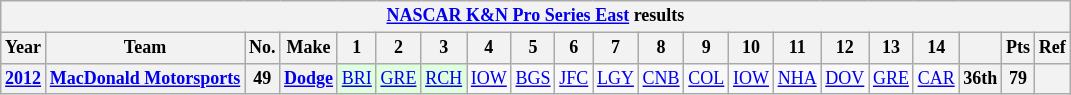<table class="wikitable" style="text-align:center; font-size:75%">
<tr>
<th colspan=23><a href='#'>NASCAR K&N Pro Series East</a> results</th>
</tr>
<tr>
<th>Year</th>
<th>Team</th>
<th>No.</th>
<th>Make</th>
<th>1</th>
<th>2</th>
<th>3</th>
<th>4</th>
<th>5</th>
<th>6</th>
<th>7</th>
<th>8</th>
<th>9</th>
<th>10</th>
<th>11</th>
<th>12</th>
<th>13</th>
<th>14</th>
<th></th>
<th>Pts</th>
<th>Ref</th>
</tr>
<tr>
<th><a href='#'>2012</a></th>
<th><a href='#'>MacDonald Motorsports</a></th>
<th>49</th>
<th><a href='#'>Dodge</a></th>
<td style="background:#DFFFDF;"><a href='#'>BRI</a><br></td>
<td style="background:#DFFFDF;"><a href='#'>GRE</a><br></td>
<td style="background:#DFFFDF;"><a href='#'>RCH</a><br></td>
<td><a href='#'>IOW</a></td>
<td><a href='#'>BGS</a></td>
<td><a href='#'>JFC</a></td>
<td><a href='#'>LGY</a></td>
<td><a href='#'>CNB</a></td>
<td><a href='#'>COL</a></td>
<td><a href='#'>IOW</a></td>
<td><a href='#'>NHA</a></td>
<td><a href='#'>DOV</a></td>
<td><a href='#'>GRE</a></td>
<td><a href='#'>CAR</a></td>
<th>36th</th>
<th>79</th>
<th></th>
</tr>
</table>
